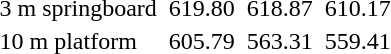<table>
<tr>
<td>3 m springboard</td>
<td></td>
<td>619.80</td>
<td></td>
<td>618.87</td>
<td></td>
<td>610.17</td>
</tr>
<tr>
<td>10 m platform</td>
<td></td>
<td>605.79</td>
<td></td>
<td>563.31</td>
<td></td>
<td>559.41</td>
</tr>
</table>
